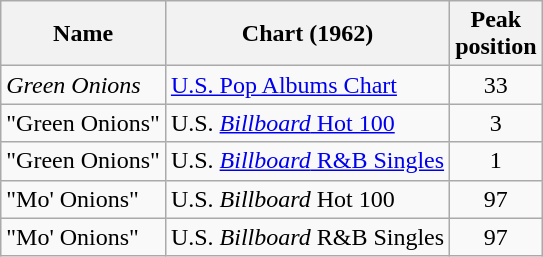<table class="wikitable">
<tr>
<th align="left">Name</th>
<th align="left">Chart (1962)</th>
<th align="center">Peak<br>position</th>
</tr>
<tr>
<td><em>Green Onions</em></td>
<td align="left"><a href='#'>U.S. Pop Albums Chart</a></td>
<td align="center">33</td>
</tr>
<tr>
<td>"Green Onions"</td>
<td align="left">U.S. <a href='#'><em>Billboard</em> Hot 100</a></td>
<td align="center">3</td>
</tr>
<tr>
<td>"Green Onions"</td>
<td align="left">U.S. <a href='#'><em>Billboard</em> R&B Singles</a></td>
<td align="center">1</td>
</tr>
<tr>
<td>"Mo' Onions"</td>
<td align="left">U.S. <em>Billboard</em> Hot 100</td>
<td align="center">97</td>
</tr>
<tr>
<td>"Mo' Onions"</td>
<td align="left">U.S. <em>Billboard</em> R&B Singles</td>
<td align="center">97</td>
</tr>
</table>
